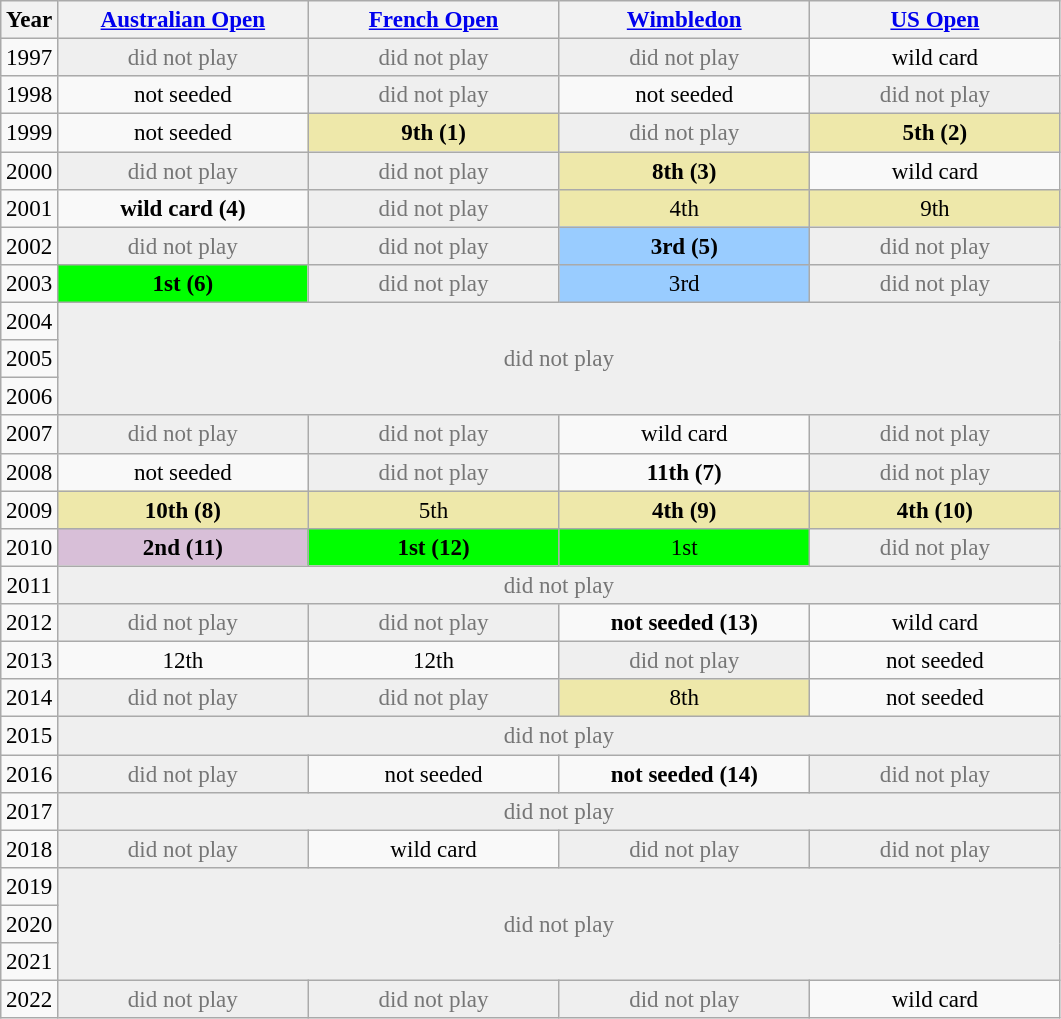<table class=wikitable style=text-align:center;font-size:96%>
<tr>
<th>Year</th>
<th width=160><a href='#'>Australian Open</a></th>
<th width=160><a href='#'>French Open</a></th>
<th width=160><a href='#'>Wimbledon</a></th>
<th width=160><a href='#'>US Open</a></th>
</tr>
<tr>
<td>1997</td>
<td style="color:#767676; background:#efefef">did not play</td>
<td style="color:#767676; background:#efefef">did not play</td>
<td style="color:#767676; background:#efefef">did not play</td>
<td>wild card</td>
</tr>
<tr>
<td>1998</td>
<td>not seeded</td>
<td style="color:#767676; background:#efefef">did not play</td>
<td>not seeded</td>
<td style="color:#767676; background:#efefef">did not play</td>
</tr>
<tr>
<td>1999</td>
<td>not seeded</td>
<td bgcolor=eee8aa><strong>9th (1)</strong></td>
<td style="color:#767676; background:#efefef">did not play</td>
<td bgcolor=eee8aa><strong>5th (2)</strong></td>
</tr>
<tr>
<td>2000</td>
<td style="color:#767676; background:#efefef">did not play</td>
<td style="color:#767676; background:#efefef">did not play</td>
<td bgcolor=eee8aa><strong>8th (3)</strong></td>
<td>wild card</td>
</tr>
<tr>
<td>2001</td>
<td><strong>wild card (4)</strong></td>
<td style="color:#767676; background:#efefef">did not play</td>
<td bgcolor=eee8aa>4th</td>
<td bgcolor=eee8aa>9th</td>
</tr>
<tr>
<td>2002</td>
<td style="color:#767676; background:#efefef">did not play</td>
<td style="color:#767676; background:#efefef">did not play</td>
<td bgcolor=99ccff><strong>3rd (5)</strong></td>
<td style="color:#767676; background:#efefef">did not play</td>
</tr>
<tr>
<td>2003</td>
<td bgcolor=lime><strong>1st (6)</strong></td>
<td style="color:#767676; background:#efefef">did not play</td>
<td bgcolor=99ccff>3rd</td>
<td style="color:#767676; background:#efefef">did not play</td>
</tr>
<tr>
<td>2004</td>
<td rowspan=3 colspan=4 style="color:#767676; background:#efefef">did not play</td>
</tr>
<tr>
<td>2005</td>
</tr>
<tr>
<td>2006</td>
</tr>
<tr>
<td>2007</td>
<td style="color:#767676; background:#efefef">did not play</td>
<td style="color:#767676; background:#efefef">did not play</td>
<td>wild card</td>
<td style="color:#767676; background:#efefef">did not play</td>
</tr>
<tr>
<td>2008</td>
<td>not seeded</td>
<td style="color:#767676; background:#efefef">did not play</td>
<td><strong>11th (7)</strong></td>
<td style="color:#767676; background:#efefef">did not play</td>
</tr>
<tr>
<td>2009</td>
<td bgcolor=eee8aa><strong>10th (8)</strong></td>
<td bgcolor=eee8aa>5th</td>
<td bgcolor=eee8aa><strong>4th (9)</strong></td>
<td bgcolor=eee8aa><strong>4th (10)</strong></td>
</tr>
<tr>
<td>2010</td>
<td bgcolor=thistle><strong>2nd (11)</strong></td>
<td bgcolor=lime><strong>1st (12)</strong></td>
<td bgcolor=lime>1st</td>
<td style="color:#767676; background:#efefef">did not play</td>
</tr>
<tr>
<td>2011</td>
<td colspan=4 style="color:#767676; background:#efefef">did not play</td>
</tr>
<tr>
<td>2012</td>
<td style="color:#767676; background:#efefef">did not play</td>
<td style="color:#767676; background:#efefef">did not play</td>
<td><strong>not seeded (13)</strong></td>
<td>wild card</td>
</tr>
<tr>
<td>2013</td>
<td>12th</td>
<td>12th</td>
<td style="color:#767676; background:#efefef">did not play</td>
<td>not seeded</td>
</tr>
<tr>
<td>2014</td>
<td style="color:#767676; background:#efefef">did not play</td>
<td style="color:#767676; background:#efefef">did not play</td>
<td bgcolor=eee8aa>8th</td>
<td>not seeded</td>
</tr>
<tr>
<td>2015</td>
<td colspan=4 style="color:#767676; background:#efefef">did not play</td>
</tr>
<tr>
<td>2016</td>
<td style="color:#767676; background:#efefef">did not play</td>
<td>not seeded</td>
<td><strong>not seeded (14)</strong></td>
<td style="color:#767676; background:#efefef">did not play</td>
</tr>
<tr>
<td>2017</td>
<td colspan=4 style="color:#767676; background:#efefef">did not play</td>
</tr>
<tr>
<td>2018</td>
<td style="color:#767676; background:#efefef">did not play</td>
<td>wild card</td>
<td style="color:#767676; background:#efefef">did not play</td>
<td style="color:#767676; background:#efefef">did not play</td>
</tr>
<tr>
<td>2019</td>
<td rowspan=3 colspan=4 style="color:#767676; background:#efefef">did not play</td>
</tr>
<tr>
<td>2020</td>
</tr>
<tr>
<td>2021</td>
</tr>
<tr>
<td>2022</td>
<td style="color:#767676; background:#efefef">did not play</td>
<td style="color:#767676; background:#efefef">did not play</td>
<td style="color:#767676; background:#efefef">did not play</td>
<td>wild card</td>
</tr>
</table>
